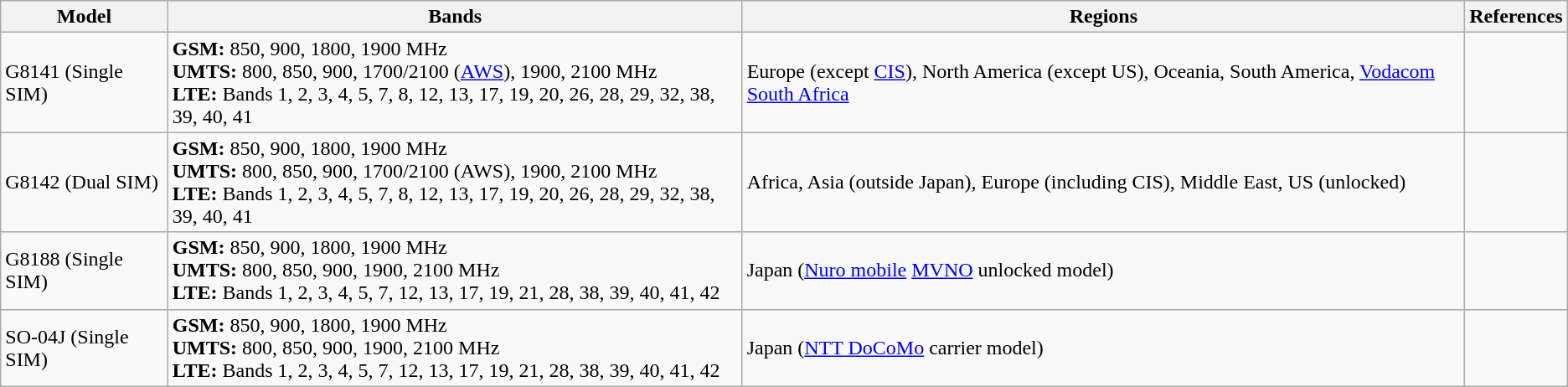<table class="wikitable">
<tr>
<th>Model</th>
<th>Bands</th>
<th>Regions</th>
<th>References</th>
</tr>
<tr>
<td>G8141 (Single SIM)</td>
<td><strong>GSM:</strong> 850, 900, 1800, 1900 MHz<br><strong>UMTS:</strong> 800, 850, 900, 1700/2100 (<a href='#'>AWS</a>), 1900, 2100 MHz<br><strong>LTE:</strong> Bands 1, 2, 3, 4, 5, 7, 8, 12, 13, 17, 19, 20, 26, 28, 29, 32, 38, 39, 40, 41</td>
<td>Europe (except <a href='#'>CIS</a>), North America (except US), Oceania, South America, <a href='#'>Vodacom South Africa</a></td>
<td></td>
</tr>
<tr>
<td>G8142 (Dual SIM)</td>
<td><strong>GSM:</strong> 850, 900, 1800, 1900 MHz<br><strong>UMTS:</strong> 800, 850, 900, 1700/2100 (AWS), 1900, 2100 MHz<br><strong>LTE:</strong> Bands 1, 2, 3, 4, 5, 7, 8, 12, 13, 17, 19, 20, 26, 28, 29, 32, 38, 39, 40, 41</td>
<td>Africa, Asia (outside Japan), Europe (including CIS), Middle East, US (unlocked)</td>
<td></td>
</tr>
<tr>
<td>G8188 (Single SIM)</td>
<td><strong>GSM:</strong> 850, 900, 1800, 1900 MHz<br><strong>UMTS:</strong> 800, 850, 900, 1900, 2100 MHz<br><strong>LTE:</strong> Bands 1, 2, 3, 4, 5, 7, 12, 13, 17, 19, 21, 28, 38, 39, 40, 41, 42</td>
<td>Japan (<a href='#'>Nuro mobile</a> <a href='#'>MVNO</a> unlocked model)</td>
<td></td>
</tr>
<tr>
<td>SO-04J (Single SIM)</td>
<td><strong>GSM:</strong> 850, 900, 1800, 1900 MHz<br><strong>UMTS:</strong> 800, 850, 900, 1900, 2100 MHz<br><strong>LTE:</strong> Bands 1, 2, 3, 4, 5, 7, 12, 13, 17, 19, 21, 28, 38, 39, 40, 41, 42</td>
<td>Japan (<a href='#'>NTT DoCoMo</a> carrier model)</td>
<td></td>
</tr>
</table>
